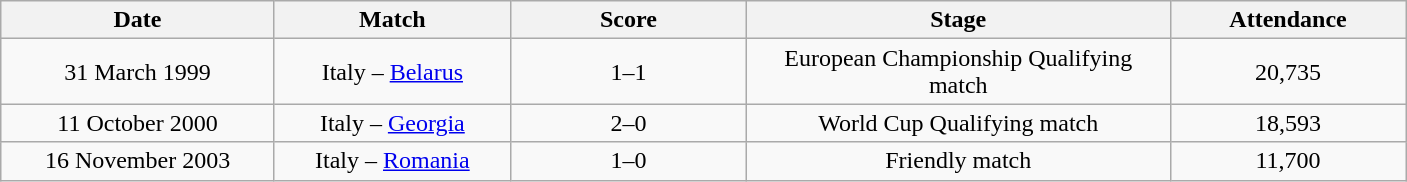<table class="wikitable" style="text-align:center;">
<tr>
<th width="175">Date</th>
<th width="150">Match</th>
<th width="150">Score</th>
<th width="275">Stage</th>
<th width="150">Attendance</th>
</tr>
<tr>
<td>31 March 1999</td>
<td>Italy – <a href='#'>Belarus</a></td>
<td>1–1</td>
<td>European Championship Qualifying match</td>
<td>20,735</td>
</tr>
<tr>
<td>11 October 2000</td>
<td>Italy – <a href='#'>Georgia</a></td>
<td>2–0</td>
<td>World Cup Qualifying match</td>
<td>18,593</td>
</tr>
<tr>
<td>16 November 2003</td>
<td>Italy – <a href='#'>Romania</a></td>
<td>1–0</td>
<td>Friendly match</td>
<td>11,700</td>
</tr>
</table>
